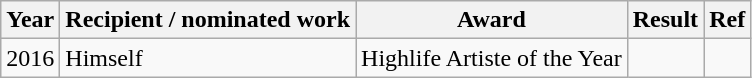<table class="wikitable">
<tr>
<th>Year</th>
<th>Recipient / nominated work</th>
<th>Award</th>
<th>Result</th>
<th>Ref</th>
</tr>
<tr>
<td>2016</td>
<td>Himself</td>
<td>Highlife Artiste of the Year</td>
<td></td>
<td></td>
</tr>
</table>
